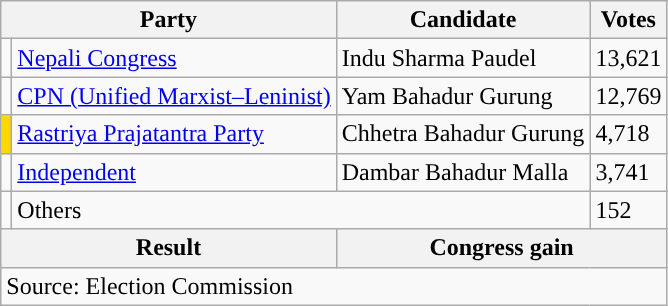<table class="wikitable">
<tr>
<th colspan="2">Party</th>
<th>Candidate</th>
<th>Votes</th>
</tr>
<tr>
<td style="background-color:"></td>
<td><a href='#'>Nepali Congress</a></td>
<td>Indu Sharma Paudel</td>
<td>13,621</td>
</tr>
<tr>
<td style="background-color:"></td>
<td><a href='#'>CPN (Unified Marxist–Leninist)</a></td>
<td>Yam Bahadur Gurung</td>
<td>12,769</td>
</tr>
<tr>
<td style="background-color:gold"></td>
<td><a href='#'>Rastriya Prajatantra Party</a></td>
<td>Chhetra Bahadur Gurung</td>
<td>4,718</td>
</tr>
<tr>
<td style="background-color:"></td>
<td><a href='#'>Independent</a></td>
<td>Dambar Bahadur Malla</td>
<td>3,741</td>
</tr>
<tr>
<td></td>
<td colspan="2">Others</td>
<td>152</td>
</tr>
<tr>
<th colspan="2">Result</th>
<th colspan="2">Congress gain</th>
</tr>
<tr>
<td colspan="4">Source: Election Commission</td>
</tr>
</table>
